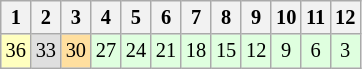<table class="wikitable" style="font-size: 85%;">
<tr>
<th>1</th>
<th>2</th>
<th>3</th>
<th>4</th>
<th>5</th>
<th>6</th>
<th>7</th>
<th>8</th>
<th>9</th>
<th>10</th>
<th>11</th>
<th>12</th>
</tr>
<tr align="center">
<td style="background:#FFFFBF;">36</td>
<td style="background:#DFDFDF;">33</td>
<td style="background:#FFDF9F;">30</td>
<td style="background:#DFFFDF;">27</td>
<td style="background:#DFFFDF;">24</td>
<td style="background:#DFFFDF;">21</td>
<td style="background:#DFFFDF;">18</td>
<td style="background:#DFFFDF;">15</td>
<td style="background:#DFFFDF;">12</td>
<td style="background:#DFFFDF;">9</td>
<td style="background:#DFFFDF;">6</td>
<td style="background:#DFFFDF;">3</td>
</tr>
</table>
